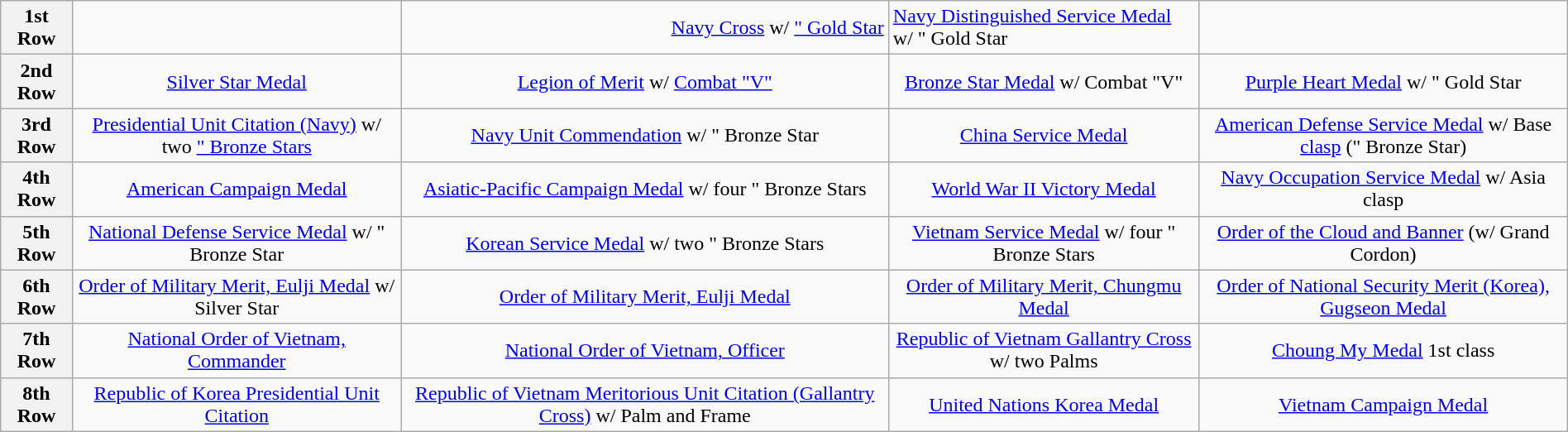<table class="wikitable" style="margin:1em auto; text-align:center;">
<tr>
<th>1st Row</th>
<td></td>
<td style="text-align:right;"><a href='#'>Navy Cross</a> w/ <a href='#'>" Gold Star</a></td>
<td align="left"><a href='#'>Navy Distinguished Service Medal</a> w/ " Gold Star</td>
<td></td>
</tr>
<tr>
<th>2nd Row</th>
<td><a href='#'>Silver Star Medal</a></td>
<td><a href='#'>Legion of Merit</a> w/ <a href='#'>Combat "V"</a></td>
<td><a href='#'>Bronze Star Medal</a> w/ Combat "V"</td>
<td><a href='#'>Purple Heart Medal</a> w/ " Gold Star</td>
</tr>
<tr>
<th>3rd Row</th>
<td><a href='#'>Presidential Unit Citation (Navy)</a> w/ two <a href='#'>" Bronze Stars</a></td>
<td><a href='#'>Navy Unit Commendation</a> w/ " Bronze Star</td>
<td><a href='#'>China Service Medal</a></td>
<td><a href='#'>American Defense Service Medal</a> w/ Base <a href='#'>clasp</a> (" Bronze Star)</td>
</tr>
<tr>
<th>4th Row</th>
<td><a href='#'>American Campaign Medal</a></td>
<td><a href='#'>Asiatic-Pacific Campaign Medal</a> w/ four " Bronze Stars</td>
<td><a href='#'>World War II Victory Medal</a></td>
<td><a href='#'>Navy Occupation Service Medal</a> w/ Asia clasp</td>
</tr>
<tr>
<th>5th Row</th>
<td><a href='#'>National Defense Service Medal</a> w/ " Bronze Star</td>
<td><a href='#'>Korean Service Medal</a> w/ two " Bronze Stars</td>
<td><a href='#'>Vietnam Service Medal</a> w/ four " Bronze Stars</td>
<td><a href='#'>Order of the Cloud and Banner</a> (w/ Grand Cordon)</td>
</tr>
<tr>
<th>6th Row</th>
<td><a href='#'>Order of Military Merit, Eulji Medal</a> w/ Silver Star</td>
<td><a href='#'>Order of Military Merit, Eulji Medal</a></td>
<td><a href='#'>Order of Military Merit, Chungmu Medal</a></td>
<td><a href='#'>Order of National Security Merit (Korea), Gugseon Medal</a></td>
</tr>
<tr>
<th>7th Row</th>
<td><a href='#'>National Order of Vietnam, Commander</a></td>
<td><a href='#'>National Order of Vietnam, Officer</a></td>
<td><a href='#'>Republic of Vietnam Gallantry Cross</a> w/ two Palms</td>
<td><a href='#'>Choung My Medal</a> 1st class</td>
</tr>
<tr>
<th>8th Row</th>
<td><a href='#'>Republic of Korea Presidential Unit Citation</a></td>
<td><a href='#'>Republic of Vietnam Meritorious Unit Citation (Gallantry Cross)</a> w/ Palm and Frame</td>
<td><a href='#'>United Nations Korea Medal</a></td>
<td><a href='#'>Vietnam Campaign Medal</a></td>
</tr>
</table>
